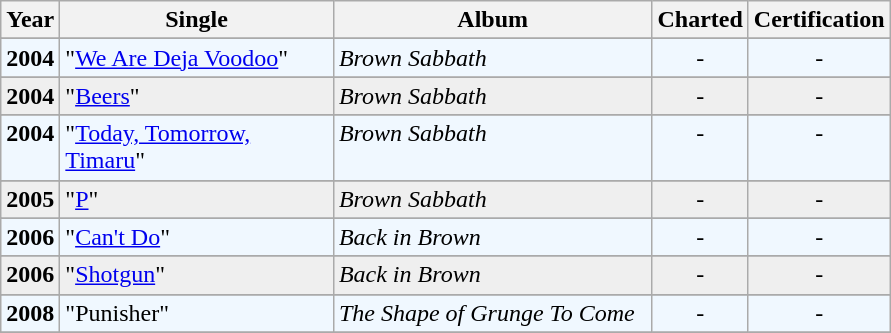<table class="wikitable"|width=100%>
<tr>
<th>Year</th>
<th width="175">Single</th>
<th width="205">Album</th>
<th>Charted</th>
<th width="50">Certification</th>
</tr>
<tr>
</tr>
<tr bgcolor="#F0F8FF">
<td align="left" valign="top"><strong>2004</strong></td>
<td align="left" valign="top">"<a href='#'>We Are Deja Voodoo</a>"</td>
<td align="left" valign="top"><em>Brown Sabbath</em></td>
<td align="center" valign="top">-</td>
<td align="center" valign="top">-</td>
</tr>
<tr>
</tr>
<tr bgcolor="#efefef">
<td align="left" valign="top"><strong>2004</strong></td>
<td align="left" valign="top">"<a href='#'>Beers</a>"</td>
<td align="left" valign="top"><em>Brown Sabbath</em></td>
<td align="center" valign="top">-</td>
<td align="center" valign="top">-</td>
</tr>
<tr>
</tr>
<tr bgcolor="#F0F8FF">
<td align="left" valign="top"><strong>2004</strong></td>
<td align="left" valign="top">"<a href='#'>Today, Tomorrow, Timaru</a>"</td>
<td align="left" valign="top"><em>Brown Sabbath</em></td>
<td align="center" valign="top">-</td>
<td align="center" valign="top">-</td>
</tr>
<tr>
</tr>
<tr bgcolor="#efefef">
<td align="left" valign="top"><strong>2005</strong></td>
<td align="left" valign="top">"<a href='#'>P</a>"</td>
<td align="left" valign="top"><em>Brown Sabbath</em></td>
<td align="center" valign="top">-</td>
<td align="center" valign="top">-</td>
</tr>
<tr>
</tr>
<tr bgcolor="#F0F8FF">
<td align="left" valign="top"><strong>2006</strong></td>
<td align="left" valign="top">"<a href='#'>Can't Do</a>"</td>
<td align="left" valign="top"><em>Back in Brown</em></td>
<td align="center" valign="top">-</td>
<td align="center" valign="top">-</td>
</tr>
<tr>
</tr>
<tr bgcolor="#efefef">
<td align="left" valign="top"><strong>2006</strong></td>
<td align="left" valign="top">"<a href='#'>Shotgun</a>"</td>
<td align="left" valign="top"><em>Back in Brown</em></td>
<td align="center" valign="top">-</td>
<td align="center" valign="top">-</td>
</tr>
<tr>
</tr>
<tr bgcolor="#F0F8FF">
<td align="left" valign="top"><strong>2008</strong></td>
<td align="left" valign="top">"Punisher"</td>
<td align="left" valign="top"><em>The Shape of Grunge To Come</em></td>
<td align="center" valign="top">-</td>
<td align="center" valign="top">-</td>
</tr>
<tr>
</tr>
</table>
